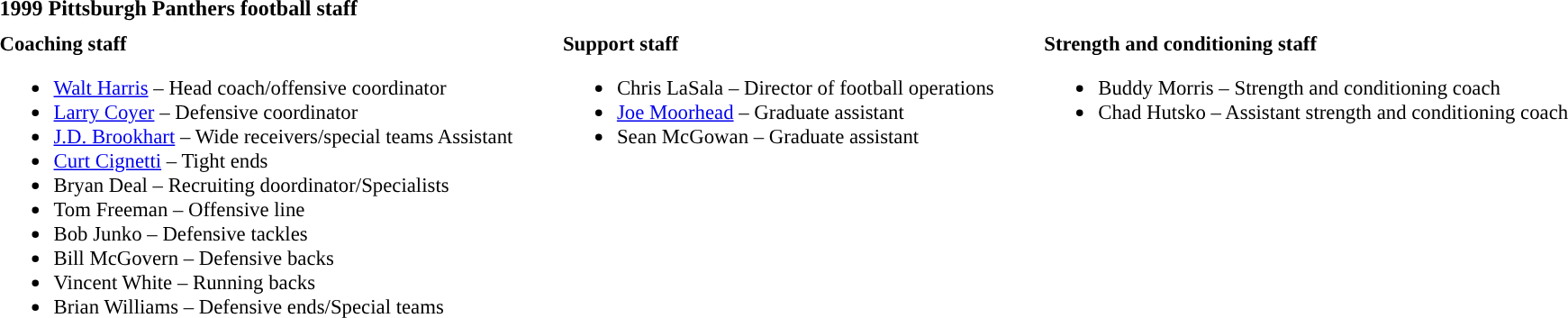<table class="toccolours" style="text-align: left;">
<tr>
<td colspan=10><strong>1999 Pittsburgh Panthers football staff</strong></td>
</tr>
<tr>
<td valign="top"></td>
</tr>
<tr>
<td style="font-size:95%; vertical-align:top;"><strong>Coaching staff</strong><br><ul><li><a href='#'>Walt Harris</a> – Head coach/offensive coordinator</li><li><a href='#'>Larry Coyer</a> – Defensive coordinator</li><li><a href='#'>J.D. Brookhart</a> – Wide receivers/special teams Assistant</li><li><a href='#'>Curt Cignetti</a> – Tight ends</li><li>Bryan Deal – Recruiting doordinator/Specialists</li><li>Tom Freeman – Offensive line</li><li>Bob Junko – Defensive tackles</li><li>Bill McGovern – Defensive backs</li><li>Vincent White – Running backs</li><li>Brian Williams – Defensive ends/Special teams</li></ul></td>
<td width="25"> </td>
<td valign="top"></td>
<td style="font-size: 95%;" valign="top"><strong>Support staff</strong><br><ul><li>Chris LaSala – Director of football operations</li><li><a href='#'>Joe Moorhead</a> – Graduate assistant</li><li>Sean McGowan – Graduate assistant</li></ul></td>
<td width="25"> </td>
<td valign="top"></td>
<td style="font-size: 95%;" valign="top"><strong>Strength and conditioning staff</strong><br><ul><li>Buddy Morris – Strength and conditioning coach</li><li>Chad Hutsko – Assistant strength and conditioning coach</li></ul></td>
</tr>
</table>
